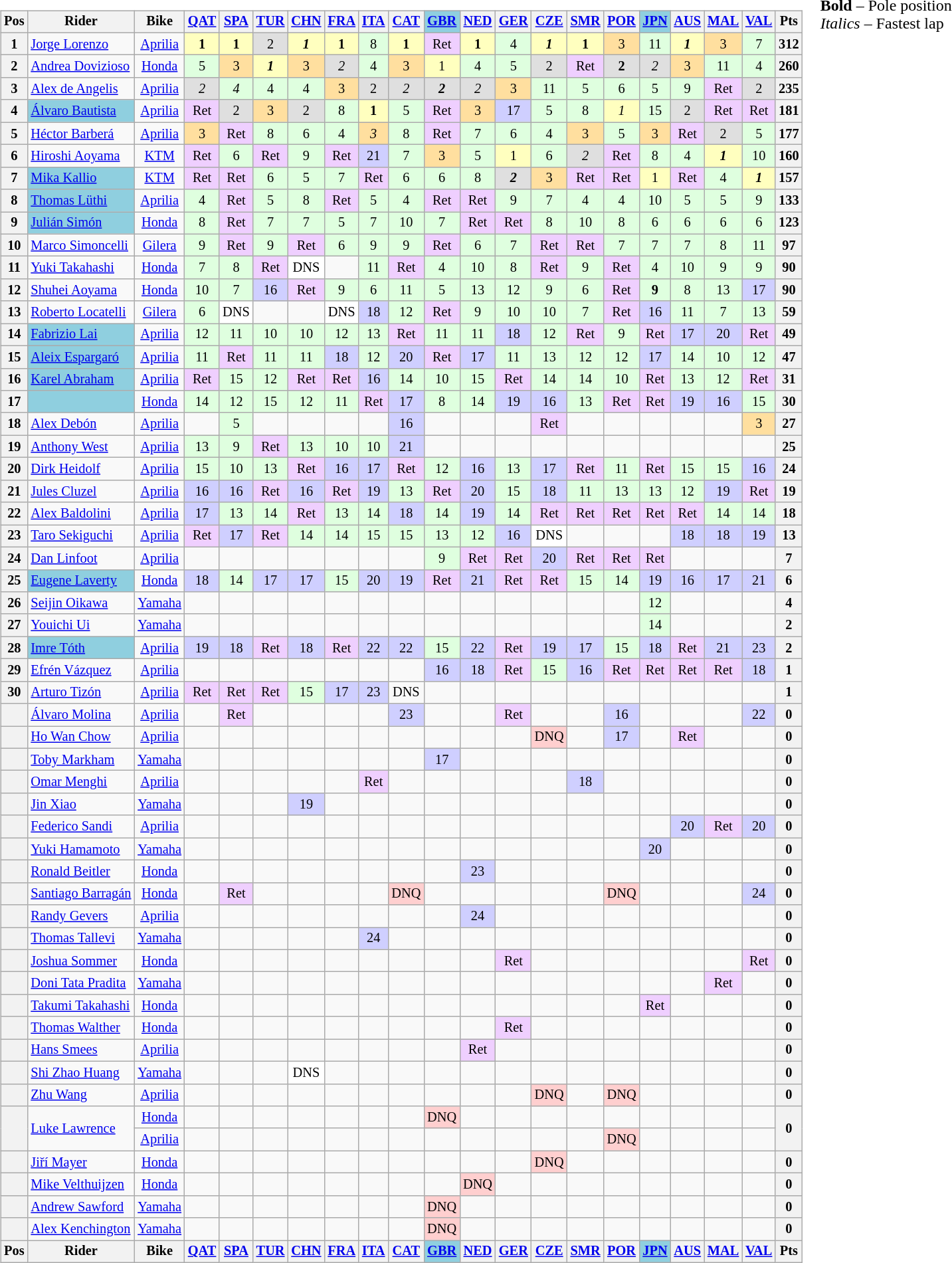<table>
<tr>
<td><br><table class="wikitable" style="font-size: 85%; text-align:center">
<tr valign="top">
<th valign="middle">Pos</th>
<th valign="middle">Rider</th>
<th valign="middle">Bike</th>
<th><a href='#'>QAT</a><br></th>
<th><a href='#'>SPA</a><br></th>
<th><a href='#'>TUR</a><br></th>
<th><a href='#'>CHN</a><br></th>
<th><a href='#'>FRA</a><br></th>
<th><a href='#'>ITA</a><br></th>
<th><a href='#'>CAT</a><br></th>
<th style="background:#8fcfdf;"><a href='#'>GBR</a><br></th>
<th><a href='#'>NED</a><br></th>
<th><a href='#'>GER</a><br></th>
<th><a href='#'>CZE</a><br></th>
<th><a href='#'>SMR</a><br></th>
<th><a href='#'>POR</a><br></th>
<th style="background:#8fcfdf;"><a href='#'>JPN</a><br></th>
<th><a href='#'>AUS</a><br></th>
<th><a href='#'>MAL</a><br></th>
<th><a href='#'>VAL</a><br></th>
<th valign="middle">Pts</th>
</tr>
<tr>
<th>1</th>
<td align="left"> <a href='#'>Jorge Lorenzo</a></td>
<td><a href='#'>Aprilia</a></td>
<td style="background:#ffffbf;"><strong>1</strong></td>
<td style="background:#ffffbf;"><strong>1</strong></td>
<td style="background:#dfdfdf;">2</td>
<td style="background:#ffffbf;"><strong><em>1</em></strong></td>
<td style="background:#ffffbf;"><strong>1</strong></td>
<td style="background:#dfffdf;">8</td>
<td style="background:#ffffbf;"><strong>1</strong></td>
<td style="background:#efcfff;">Ret</td>
<td style="background:#ffffbf;"><strong>1</strong></td>
<td style="background:#dfffdf;">4</td>
<td style="background:#ffffbf;"><strong><em>1</em></strong></td>
<td style="background:#ffffbf;"><strong>1</strong></td>
<td style="background:#ffdf9f;">3</td>
<td style="background:#dfffdf;">11</td>
<td style="background:#ffffbf;"><strong><em>1</em></strong></td>
<td style="background:#ffdf9f;">3</td>
<td style="background:#dfffdf;">7</td>
<th>312</th>
</tr>
<tr>
<th>2</th>
<td align="left"> <a href='#'>Andrea Dovizioso</a></td>
<td><a href='#'>Honda</a></td>
<td style="background:#dfffdf;">5</td>
<td style="background:#ffdf9f;">3</td>
<td style="background:#ffffbf;"><strong><em>1</em></strong></td>
<td style="background:#ffdf9f;">3</td>
<td style="background:#dfdfdf;"><em>2</em></td>
<td style="background:#dfffdf;">4</td>
<td style="background:#ffdf9f;">3</td>
<td style="background:#ffffbf;">1</td>
<td style="background:#dfffdf;">4</td>
<td style="background:#dfffdf;">5</td>
<td style="background:#dfdfdf;">2</td>
<td style="background:#efcfff;">Ret</td>
<td style="background:#dfdfdf;"><strong>2</strong></td>
<td style="background:#dfdfdf;"><em>2</em></td>
<td style="background:#ffdf9f;">3</td>
<td style="background:#dfffdf;">11</td>
<td style="background:#dfffdf;">4</td>
<th>260</th>
</tr>
<tr>
<th>3</th>
<td align="left"> <a href='#'>Alex de Angelis</a></td>
<td><a href='#'>Aprilia</a></td>
<td style="background:#dfdfdf;"><em>2</em></td>
<td style="background:#dfffdf;"><em>4</em></td>
<td style="background:#dfffdf;">4</td>
<td style="background:#dfffdf;">4</td>
<td style="background:#ffdf9f;">3</td>
<td style="background:#dfdfdf;">2</td>
<td style="background:#dfdfdf;"><em>2</em></td>
<td style="background:#dfdfdf;"><strong><em>2</em></strong></td>
<td style="background:#dfdfdf;"><em>2</em></td>
<td style="background:#ffdf9f;">3</td>
<td style="background:#dfffdf;">11</td>
<td style="background:#dfffdf;">5</td>
<td style="background:#dfffdf;">6</td>
<td style="background:#dfffdf;">5</td>
<td style="background:#dfffdf;">9</td>
<td style="background:#efcfff;">Ret</td>
<td style="background:#dfdfdf;">2</td>
<th>235</th>
</tr>
<tr>
<th>4</th>
<td align="left" style="background:#8fcfdf;"> <a href='#'>Álvaro Bautista</a></td>
<td><a href='#'>Aprilia</a></td>
<td style="background:#efcfff;">Ret</td>
<td style="background:#dfdfdf;">2</td>
<td style="background:#ffdf9f;">3</td>
<td style="background:#dfdfdf;">2</td>
<td style="background:#dfffdf;">8</td>
<td style="background:#ffffbf;"><strong>1</strong></td>
<td style="background:#dfffdf;">5</td>
<td style="background:#efcfff;">Ret</td>
<td style="background:#ffdf9f;">3</td>
<td style="background:#cfcfff;">17</td>
<td style="background:#dfffdf;">5</td>
<td style="background:#dfffdf;">8</td>
<td style="background:#ffffbf;"><em>1</em></td>
<td style="background:#dfffdf;">15</td>
<td style="background:#dfdfdf;">2</td>
<td style="background:#efcfff;">Ret</td>
<td style="background:#efcfff;">Ret</td>
<th>181</th>
</tr>
<tr>
<th>5</th>
<td align="left"> <a href='#'>Héctor Barberá</a></td>
<td><a href='#'>Aprilia</a></td>
<td style="background:#ffdf9f;">3</td>
<td style="background:#efcfff;">Ret</td>
<td style="background:#dfffdf;">8</td>
<td style="background:#dfffdf;">6</td>
<td style="background:#dfffdf;">4</td>
<td style="background:#ffdf9f;"><em>3</em></td>
<td style="background:#dfffdf;">8</td>
<td style="background:#efcfff;">Ret</td>
<td style="background:#dfffdf;">7</td>
<td style="background:#dfffdf;">6</td>
<td style="background:#dfffdf;">4</td>
<td style="background:#ffdf9f;">3</td>
<td style="background:#dfffdf;">5</td>
<td style="background:#ffdf9f;">3</td>
<td style="background:#efcfff;">Ret</td>
<td style="background:#dfdfdf;">2</td>
<td style="background:#dfffdf;">5</td>
<th>177</th>
</tr>
<tr>
<th>6</th>
<td align="left"> <a href='#'>Hiroshi Aoyama</a></td>
<td><a href='#'>KTM</a></td>
<td style="background:#efcfff;">Ret</td>
<td style="background:#dfffdf;">6</td>
<td style="background:#efcfff;">Ret</td>
<td style="background:#dfffdf;">9</td>
<td style="background:#efcfff;">Ret</td>
<td style="background:#cfcfff;">21</td>
<td style="background:#dfffdf;">7</td>
<td style="background:#ffdf9f;">3</td>
<td style="background:#dfffdf;">5</td>
<td style="background:#ffffbf;">1</td>
<td style="background:#dfffdf;">6</td>
<td style="background:#dfdfdf;"><em>2</em></td>
<td style="background:#efcfff;">Ret</td>
<td style="background:#dfffdf;">8</td>
<td style="background:#dfffdf;">4</td>
<td style="background:#ffffbf;"><strong><em>1</em></strong></td>
<td style="background:#dfffdf;">10</td>
<th>160</th>
</tr>
<tr>
<th>7</th>
<td align="left" style="background:#8fcfdf;"> <a href='#'>Mika Kallio</a></td>
<td><a href='#'>KTM</a></td>
<td style="background:#efcfff;">Ret</td>
<td style="background:#efcfff;">Ret</td>
<td style="background:#dfffdf;">6</td>
<td style="background:#dfffdf;">5</td>
<td style="background:#dfffdf;">7</td>
<td style="background:#efcfff;">Ret</td>
<td style="background:#dfffdf;">6</td>
<td style="background:#dfffdf;">6</td>
<td style="background:#dfffdf;">8</td>
<td style="background:#dfdfdf;"><strong><em>2</em></strong></td>
<td style="background:#ffdf9f;">3</td>
<td style="background:#efcfff;">Ret</td>
<td style="background:#efcfff;">Ret</td>
<td style="background:#ffffbf;">1</td>
<td style="background:#efcfff;">Ret</td>
<td style="background:#dfffdf;">4</td>
<td style="background:#ffffbf;"><strong><em>1</em></strong></td>
<th>157</th>
</tr>
<tr>
<th>8</th>
<td align="left" style="background:#8fcfdf;"> <a href='#'>Thomas Lüthi</a></td>
<td><a href='#'>Aprilia</a></td>
<td style="background:#dfffdf;">4</td>
<td style="background:#efcfff;">Ret</td>
<td style="background:#dfffdf;">5</td>
<td style="background:#dfffdf;">8</td>
<td style="background:#efcfff;">Ret</td>
<td style="background:#dfffdf;">5</td>
<td style="background:#dfffdf;">4</td>
<td style="background:#efcfff;">Ret</td>
<td style="background:#efcfff;">Ret</td>
<td style="background:#dfffdf;">9</td>
<td style="background:#dfffdf;">7</td>
<td style="background:#dfffdf;">4</td>
<td style="background:#dfffdf;">4</td>
<td style="background:#dfffdf;">10</td>
<td style="background:#dfffdf;">5</td>
<td style="background:#dfffdf;">5</td>
<td style="background:#dfffdf;">9</td>
<th>133</th>
</tr>
<tr>
<th>9</th>
<td align="left" style="background:#8fcfdf;"> <a href='#'>Julián Simón</a></td>
<td><a href='#'>Honda</a></td>
<td style="background:#dfffdf;">8</td>
<td style="background:#efcfff;">Ret</td>
<td style="background:#dfffdf;">7</td>
<td style="background:#dfffdf;">7</td>
<td style="background:#dfffdf;">5</td>
<td style="background:#dfffdf;">7</td>
<td style="background:#dfffdf;">10</td>
<td style="background:#dfffdf;">7</td>
<td style="background:#efcfff;">Ret</td>
<td style="background:#efcfff;">Ret</td>
<td style="background:#dfffdf;">8</td>
<td style="background:#dfffdf;">10</td>
<td style="background:#dfffdf;">8</td>
<td style="background:#dfffdf;">6</td>
<td style="background:#dfffdf;">6</td>
<td style="background:#dfffdf;">6</td>
<td style="background:#dfffdf;">6</td>
<th>123</th>
</tr>
<tr>
<th>10</th>
<td align="left"> <a href='#'>Marco Simoncelli</a></td>
<td><a href='#'>Gilera</a></td>
<td style="background:#dfffdf;">9</td>
<td style="background:#efcfff;">Ret</td>
<td style="background:#dfffdf;">9</td>
<td style="background:#efcfff;">Ret</td>
<td style="background:#dfffdf;">6</td>
<td style="background:#dfffdf;">9</td>
<td style="background:#dfffdf;">9</td>
<td style="background:#efcfff;">Ret</td>
<td style="background:#dfffdf;">6</td>
<td style="background:#dfffdf;">7</td>
<td style="background:#efcfff;">Ret</td>
<td style="background:#efcfff;">Ret</td>
<td style="background:#dfffdf;">7</td>
<td style="background:#dfffdf;">7</td>
<td style="background:#dfffdf;">7</td>
<td style="background:#dfffdf;">8</td>
<td style="background:#dfffdf;">11</td>
<th>97</th>
</tr>
<tr>
<th>11</th>
<td align="left"> <a href='#'>Yuki Takahashi</a></td>
<td><a href='#'>Honda</a></td>
<td style="background:#dfffdf;">7</td>
<td style="background:#dfffdf;">8</td>
<td style="background:#efcfff;">Ret</td>
<td style="background:#ffffff;">DNS</td>
<td></td>
<td style="background:#dfffdf;">11</td>
<td style="background:#efcfff;">Ret</td>
<td style="background:#dfffdf;">4</td>
<td style="background:#dfffdf;">10</td>
<td style="background:#dfffdf;">8</td>
<td style="background:#efcfff;">Ret</td>
<td style="background:#dfffdf;">9</td>
<td style="background:#efcfff;">Ret</td>
<td style="background:#dfffdf;">4</td>
<td style="background:#dfffdf;">10</td>
<td style="background:#dfffdf;">9</td>
<td style="background:#dfffdf;">9</td>
<th>90</th>
</tr>
<tr>
<th>12</th>
<td align="left"> <a href='#'>Shuhei Aoyama</a></td>
<td><a href='#'>Honda</a></td>
<td style="background:#dfffdf;">10</td>
<td style="background:#dfffdf;">7</td>
<td style="background:#cfcfff;">16</td>
<td style="background:#efcfff;">Ret</td>
<td style="background:#dfffdf;">9</td>
<td style="background:#dfffdf;">6</td>
<td style="background:#dfffdf;">11</td>
<td style="background:#dfffdf;">5</td>
<td style="background:#dfffdf;">13</td>
<td style="background:#dfffdf;">12</td>
<td style="background:#dfffdf;">9</td>
<td style="background:#dfffdf;">6</td>
<td style="background:#efcfff;">Ret</td>
<td style="background:#dfffdf;"><strong>9</strong></td>
<td style="background:#dfffdf;">8</td>
<td style="background:#dfffdf;">13</td>
<td style="background:#cfcfff;">17</td>
<th>90</th>
</tr>
<tr>
<th>13</th>
<td align="left"> <a href='#'>Roberto Locatelli</a></td>
<td><a href='#'>Gilera</a></td>
<td style="background:#dfffdf;">6</td>
<td style="background:#ffffff;">DNS</td>
<td></td>
<td></td>
<td style="background:#ffffff;">DNS</td>
<td style="background:#cfcfff;">18</td>
<td style="background:#dfffdf;">12</td>
<td style="background:#efcfff;">Ret</td>
<td style="background:#dfffdf;">9</td>
<td style="background:#dfffdf;">10</td>
<td style="background:#dfffdf;">10</td>
<td style="background:#dfffdf;">7</td>
<td style="background:#efcfff;">Ret</td>
<td style="background:#cfcfff;">16</td>
<td style="background:#dfffdf;">11</td>
<td style="background:#dfffdf;">7</td>
<td style="background:#dfffdf;">13</td>
<th>59</th>
</tr>
<tr>
<th>14</th>
<td align="left" style="background:#8fcfdf;"> <a href='#'>Fabrizio Lai</a></td>
<td><a href='#'>Aprilia</a></td>
<td style="background:#dfffdf;">12</td>
<td style="background:#dfffdf;">11</td>
<td style="background:#dfffdf;">10</td>
<td style="background:#dfffdf;">10</td>
<td style="background:#dfffdf;">12</td>
<td style="background:#dfffdf;">13</td>
<td style="background:#efcfff;">Ret</td>
<td style="background:#dfffdf;">11</td>
<td style="background:#dfffdf;">11</td>
<td style="background:#cfcfff;">18</td>
<td style="background:#dfffdf;">12</td>
<td style="background:#efcfff;">Ret</td>
<td style="background:#dfffdf;">9</td>
<td style="background:#efcfff;">Ret</td>
<td style="background:#cfcfff;">17</td>
<td style="background:#cfcfff;">20</td>
<td style="background:#efcfff;">Ret</td>
<th>49</th>
</tr>
<tr>
<th>15</th>
<td align="left" style="background:#8fcfdf;"> <a href='#'>Aleix Espargaró</a></td>
<td><a href='#'>Aprilia</a></td>
<td style="background:#dfffdf;">11</td>
<td style="background:#efcfff;">Ret</td>
<td style="background:#dfffdf;">11</td>
<td style="background:#dfffdf;">11</td>
<td style="background:#cfcfff;">18</td>
<td style="background:#dfffdf;">12</td>
<td style="background:#cfcfff;">20</td>
<td style="background:#efcfff;">Ret</td>
<td style="background:#cfcfff;">17</td>
<td style="background:#dfffdf;">11</td>
<td style="background:#dfffdf;">13</td>
<td style="background:#dfffdf;">12</td>
<td style="background:#dfffdf;">12</td>
<td style="background:#cfcfff;">17</td>
<td style="background:#dfffdf;">14</td>
<td style="background:#dfffdf;">10</td>
<td style="background:#dfffdf;">12</td>
<th>47</th>
</tr>
<tr>
<th>16</th>
<td align="left" style="background:#8fcfdf;"> <a href='#'>Karel Abraham</a></td>
<td><a href='#'>Aprilia</a></td>
<td style="background:#efcfff;">Ret</td>
<td style="background:#dfffdf;">15</td>
<td style="background:#dfffdf;">12</td>
<td style="background:#efcfff;">Ret</td>
<td style="background:#efcfff;">Ret</td>
<td style="background:#cfcfff;">16</td>
<td style="background:#dfffdf;">14</td>
<td style="background:#dfffdf;">10</td>
<td style="background:#dfffdf;">15</td>
<td style="background:#efcfff;">Ret</td>
<td style="background:#dfffdf;">14</td>
<td style="background:#dfffdf;">14</td>
<td style="background:#dfffdf;">10</td>
<td style="background:#efcfff;">Ret</td>
<td style="background:#dfffdf;">13</td>
<td style="background:#dfffdf;">12</td>
<td style="background:#efcfff;">Ret</td>
<th>31</th>
</tr>
<tr>
<th>17</th>
<td align="left" style="background:#8fcfdf;"></td>
<td><a href='#'>Honda</a></td>
<td style="background:#dfffdf;">14</td>
<td style="background:#dfffdf;">12</td>
<td style="background:#dfffdf;">15</td>
<td style="background:#dfffdf;">12</td>
<td style="background:#dfffdf;">11</td>
<td style="background:#efcfff;">Ret</td>
<td style="background:#cfcfff;">17</td>
<td style="background:#dfffdf;">8</td>
<td style="background:#dfffdf;">14</td>
<td style="background:#cfcfff;">19</td>
<td style="background:#cfcfff;">16</td>
<td style="background:#dfffdf;">13</td>
<td style="background:#efcfff;">Ret</td>
<td style="background:#efcfff;">Ret</td>
<td style="background:#cfcfff;">19</td>
<td style="background:#cfcfff;">16</td>
<td style="background:#dfffdf;">15</td>
<th>30</th>
</tr>
<tr>
<th>18</th>
<td align="left"> <a href='#'>Alex Debón</a></td>
<td><a href='#'>Aprilia</a></td>
<td></td>
<td style="background:#dfffdf;">5</td>
<td></td>
<td></td>
<td></td>
<td></td>
<td style="background:#cfcfff;">16</td>
<td></td>
<td></td>
<td></td>
<td style="background:#efcfff;">Ret</td>
<td></td>
<td></td>
<td></td>
<td></td>
<td></td>
<td style="background:#ffdf9f;">3</td>
<th>27</th>
</tr>
<tr>
<th>19</th>
<td align="left"> <a href='#'>Anthony West</a></td>
<td><a href='#'>Aprilia</a></td>
<td style="background:#dfffdf;">13</td>
<td style="background:#dfffdf;">9</td>
<td style="background:#efcfff;">Ret</td>
<td style="background:#dfffdf;">13</td>
<td style="background:#dfffdf;">10</td>
<td style="background:#dfffdf;">10</td>
<td style="background:#cfcfff;">21</td>
<td></td>
<td></td>
<td></td>
<td></td>
<td></td>
<td></td>
<td></td>
<td></td>
<td></td>
<td></td>
<th>25</th>
</tr>
<tr>
<th>20</th>
<td align="left"> <a href='#'>Dirk Heidolf</a></td>
<td><a href='#'>Aprilia</a></td>
<td style="background:#dfffdf;">15</td>
<td style="background:#dfffdf;">10</td>
<td style="background:#dfffdf;">13</td>
<td style="background:#efcfff;">Ret</td>
<td style="background:#cfcfff;">16</td>
<td style="background:#cfcfff;">17</td>
<td style="background:#efcfff;">Ret</td>
<td style="background:#dfffdf;">12</td>
<td style="background:#cfcfff;">16</td>
<td style="background:#dfffdf;">13</td>
<td style="background:#cfcfff;">17</td>
<td style="background:#efcfff;">Ret</td>
<td style="background:#dfffdf;">11</td>
<td style="background:#efcfff;">Ret</td>
<td style="background:#dfffdf;">15</td>
<td style="background:#dfffdf;">15</td>
<td style="background:#cfcfff;">16</td>
<th>24</th>
</tr>
<tr>
<th>21</th>
<td align="left"> <a href='#'>Jules Cluzel</a></td>
<td><a href='#'>Aprilia</a></td>
<td style="background:#cfcfff;">16</td>
<td style="background:#cfcfff;">16</td>
<td style="background:#efcfff;">Ret</td>
<td style="background:#cfcfff;">16</td>
<td style="background:#efcfff;">Ret</td>
<td style="background:#cfcfff;">19</td>
<td style="background:#dfffdf;">13</td>
<td style="background:#efcfff;">Ret</td>
<td style="background:#cfcfff;">20</td>
<td style="background:#dfffdf;">15</td>
<td style="background:#cfcfff;">18</td>
<td style="background:#dfffdf;">11</td>
<td style="background:#dfffdf;">13</td>
<td style="background:#dfffdf;">13</td>
<td style="background:#dfffdf;">12</td>
<td style="background:#cfcfff;">19</td>
<td style="background:#efcfff;">Ret</td>
<th>19</th>
</tr>
<tr>
<th>22</th>
<td align="left"> <a href='#'>Alex Baldolini</a></td>
<td><a href='#'>Aprilia</a></td>
<td style="background:#cfcfff;">17</td>
<td style="background:#dfffdf;">13</td>
<td style="background:#dfffdf;">14</td>
<td style="background:#efcfff;">Ret</td>
<td style="background:#dfffdf;">13</td>
<td style="background:#dfffdf;">14</td>
<td style="background:#cfcfff;">18</td>
<td style="background:#dfffdf;">14</td>
<td style="background:#cfcfff;">19</td>
<td style="background:#dfffdf;">14</td>
<td style="background:#efcfff;">Ret</td>
<td style="background:#efcfff;">Ret</td>
<td style="background:#efcfff;">Ret</td>
<td style="background:#efcfff;">Ret</td>
<td style="background:#efcfff;">Ret</td>
<td style="background:#dfffdf;">14</td>
<td style="background:#dfffdf;">14</td>
<th>18</th>
</tr>
<tr>
<th>23</th>
<td align="left"> <a href='#'>Taro Sekiguchi</a></td>
<td><a href='#'>Aprilia</a></td>
<td style="background:#efcfff;">Ret</td>
<td style="background:#cfcfff;">17</td>
<td style="background:#efcfff;">Ret</td>
<td style="background:#dfffdf;">14</td>
<td style="background:#dfffdf;">14</td>
<td style="background:#dfffdf;">15</td>
<td style="background:#dfffdf;">15</td>
<td style="background:#dfffdf;">13</td>
<td style="background:#dfffdf;">12</td>
<td style="background:#cfcfff;">16</td>
<td style="background:#ffffff;">DNS</td>
<td></td>
<td></td>
<td></td>
<td style="background:#cfcfff;">18</td>
<td style="background:#cfcfff;">18</td>
<td style="background:#cfcfff;">19</td>
<th>13</th>
</tr>
<tr>
<th>24</th>
<td align="left"> <a href='#'>Dan Linfoot</a></td>
<td><a href='#'>Aprilia</a></td>
<td></td>
<td></td>
<td></td>
<td></td>
<td></td>
<td></td>
<td></td>
<td style="background:#dfffdf;">9</td>
<td style="background:#efcfff;">Ret</td>
<td style="background:#efcfff;">Ret</td>
<td style="background:#cfcfff;">20</td>
<td style="background:#efcfff;">Ret</td>
<td style="background:#efcfff;">Ret</td>
<td style="background:#efcfff;">Ret</td>
<td></td>
<td></td>
<td></td>
<th>7</th>
</tr>
<tr>
<th>25</th>
<td align="left" style="background:#8fcfdf;"> <a href='#'>Eugene Laverty</a></td>
<td><a href='#'>Honda</a></td>
<td style="background:#cfcfff;">18</td>
<td style="background:#dfffdf;">14</td>
<td style="background:#cfcfff;">17</td>
<td style="background:#cfcfff;">17</td>
<td style="background:#dfffdf;">15</td>
<td style="background:#cfcfff;">20</td>
<td style="background:#cfcfff;">19</td>
<td style="background:#efcfff;">Ret</td>
<td style="background:#cfcfff;">21</td>
<td style="background:#efcfff;">Ret</td>
<td style="background:#efcfff;">Ret</td>
<td style="background:#dfffdf;">15</td>
<td style="background:#dfffdf;">14</td>
<td style="background:#cfcfff;">19</td>
<td style="background:#cfcfff;">16</td>
<td style="background:#cfcfff;">17</td>
<td style="background:#cfcfff;">21</td>
<th>6</th>
</tr>
<tr>
<th>26</th>
<td align="left"> <a href='#'>Seijin Oikawa</a></td>
<td><a href='#'>Yamaha</a></td>
<td></td>
<td></td>
<td></td>
<td></td>
<td></td>
<td></td>
<td></td>
<td></td>
<td></td>
<td></td>
<td></td>
<td></td>
<td></td>
<td style="background:#dfffdf;">12</td>
<td></td>
<td></td>
<td></td>
<th>4</th>
</tr>
<tr>
<th>27</th>
<td align="left"> <a href='#'>Youichi Ui</a></td>
<td><a href='#'>Yamaha</a></td>
<td></td>
<td></td>
<td></td>
<td></td>
<td></td>
<td></td>
<td></td>
<td></td>
<td></td>
<td></td>
<td></td>
<td></td>
<td></td>
<td style="background:#dfffdf;">14</td>
<td></td>
<td></td>
<td></td>
<th>2</th>
</tr>
<tr>
<th>28</th>
<td align="left" style="background:#8fcfdf;"> <a href='#'>Imre Tóth</a></td>
<td><a href='#'>Aprilia</a></td>
<td style="background:#cfcfff;">19</td>
<td style="background:#cfcfff;">18</td>
<td style="background:#efcfff;">Ret</td>
<td style="background:#cfcfff;">18</td>
<td style="background:#efcfff;">Ret</td>
<td style="background:#cfcfff;">22</td>
<td style="background:#cfcfff;">22</td>
<td style="background:#dfffdf;">15</td>
<td style="background:#cfcfff;">22</td>
<td style="background:#efcfff;">Ret</td>
<td style="background:#cfcfff;">19</td>
<td style="background:#cfcfff;">17</td>
<td style="background:#dfffdf;">15</td>
<td style="background:#cfcfff;">18</td>
<td style="background:#efcfff;">Ret</td>
<td style="background:#cfcfff;">21</td>
<td style="background:#cfcfff;">23</td>
<th>2</th>
</tr>
<tr>
<th>29</th>
<td align="left"> <a href='#'>Efrén Vázquez</a></td>
<td><a href='#'>Aprilia</a></td>
<td></td>
<td></td>
<td></td>
<td></td>
<td></td>
<td></td>
<td></td>
<td style="background:#cfcfff;">16</td>
<td style="background:#cfcfff;">18</td>
<td style="background:#efcfff;">Ret</td>
<td style="background:#dfffdf;">15</td>
<td style="background:#cfcfff;">16</td>
<td style="background:#efcfff;">Ret</td>
<td style="background:#efcfff;">Ret</td>
<td style="background:#efcfff;">Ret</td>
<td style="background:#efcfff;">Ret</td>
<td style="background:#cfcfff;">18</td>
<th>1</th>
</tr>
<tr>
<th>30</th>
<td align="left"> <a href='#'>Arturo Tizón</a></td>
<td><a href='#'>Aprilia</a></td>
<td style="background:#efcfff;">Ret</td>
<td style="background:#efcfff;">Ret</td>
<td style="background:#efcfff;">Ret</td>
<td style="background:#dfffdf;">15</td>
<td style="background:#cfcfff;">17</td>
<td style="background:#cfcfff;">23</td>
<td>DNS</td>
<td></td>
<td></td>
<td></td>
<td></td>
<td></td>
<td></td>
<td></td>
<td></td>
<td></td>
<td></td>
<th>1</th>
</tr>
<tr>
<th></th>
<td align="left"> <a href='#'>Álvaro Molina</a></td>
<td><a href='#'>Aprilia</a></td>
<td></td>
<td style="background:#efcfff;">Ret</td>
<td></td>
<td></td>
<td></td>
<td></td>
<td style="background:#cfcfff;">23</td>
<td></td>
<td></td>
<td style="background:#efcfff;">Ret</td>
<td></td>
<td></td>
<td style="background:#cfcfff;">16</td>
<td></td>
<td></td>
<td></td>
<td style="background:#cfcfff;">22</td>
<th>0</th>
</tr>
<tr>
<th></th>
<td align="left"> <a href='#'>Ho Wan Chow</a></td>
<td><a href='#'>Aprilia</a></td>
<td></td>
<td></td>
<td></td>
<td></td>
<td></td>
<td></td>
<td></td>
<td></td>
<td></td>
<td></td>
<td style="background:#ffcfcf;">DNQ</td>
<td></td>
<td style="background:#cfcfff;">17</td>
<td></td>
<td style="background:#efcfff;">Ret</td>
<td></td>
<td></td>
<th>0</th>
</tr>
<tr>
<th></th>
<td align="left"> <a href='#'>Toby Markham</a></td>
<td><a href='#'>Yamaha</a></td>
<td></td>
<td></td>
<td></td>
<td></td>
<td></td>
<td></td>
<td></td>
<td style="background:#cfcfff;">17</td>
<td></td>
<td></td>
<td></td>
<td></td>
<td></td>
<td></td>
<td></td>
<td></td>
<td></td>
<th>0</th>
</tr>
<tr>
<th></th>
<td align="left"> <a href='#'>Omar Menghi</a></td>
<td><a href='#'>Aprilia</a></td>
<td></td>
<td></td>
<td></td>
<td></td>
<td></td>
<td style="background:#efcfff;">Ret</td>
<td></td>
<td></td>
<td></td>
<td></td>
<td></td>
<td style="background:#cfcfff;">18</td>
<td></td>
<td></td>
<td></td>
<td></td>
<td></td>
<th>0</th>
</tr>
<tr>
<th></th>
<td align="left"> <a href='#'>Jin Xiao</a></td>
<td><a href='#'>Yamaha</a></td>
<td></td>
<td></td>
<td></td>
<td style="background:#cfcfff;">19</td>
<td></td>
<td></td>
<td></td>
<td></td>
<td></td>
<td></td>
<td></td>
<td></td>
<td></td>
<td></td>
<td></td>
<td></td>
<td></td>
<th>0</th>
</tr>
<tr>
<th></th>
<td align="left"> <a href='#'>Federico Sandi</a></td>
<td><a href='#'>Aprilia</a></td>
<td></td>
<td></td>
<td></td>
<td></td>
<td></td>
<td></td>
<td></td>
<td></td>
<td></td>
<td></td>
<td></td>
<td></td>
<td></td>
<td></td>
<td style="background:#cfcfff;">20</td>
<td style="background:#efcfff;">Ret</td>
<td style="background:#cfcfff;">20</td>
<th>0</th>
</tr>
<tr>
<th></th>
<td align="left"> <a href='#'>Yuki Hamamoto</a></td>
<td><a href='#'>Yamaha</a></td>
<td></td>
<td></td>
<td></td>
<td></td>
<td></td>
<td></td>
<td></td>
<td></td>
<td></td>
<td></td>
<td></td>
<td></td>
<td></td>
<td style="background:#cfcfff;">20</td>
<td></td>
<td></td>
<td></td>
<th>0</th>
</tr>
<tr>
<th></th>
<td align="left"> <a href='#'>Ronald Beitler</a></td>
<td><a href='#'>Honda</a></td>
<td></td>
<td></td>
<td></td>
<td></td>
<td></td>
<td></td>
<td></td>
<td></td>
<td style="background:#cfcfff;">23</td>
<td></td>
<td></td>
<td></td>
<td></td>
<td></td>
<td></td>
<td></td>
<td></td>
<th>0</th>
</tr>
<tr>
<th></th>
<td align="left"> <a href='#'>Santiago Barragán</a></td>
<td><a href='#'>Honda</a></td>
<td></td>
<td style="background:#efcfff;">Ret</td>
<td></td>
<td></td>
<td></td>
<td></td>
<td style="background:#ffcfcf;">DNQ</td>
<td></td>
<td></td>
<td></td>
<td></td>
<td></td>
<td style="background:#ffcfcf;">DNQ</td>
<td></td>
<td></td>
<td></td>
<td style="background:#cfcfff;">24</td>
<th>0</th>
</tr>
<tr>
<th></th>
<td align="left"> <a href='#'>Randy Gevers</a></td>
<td><a href='#'>Aprilia</a></td>
<td></td>
<td></td>
<td></td>
<td></td>
<td></td>
<td></td>
<td></td>
<td></td>
<td style="background:#cfcfff;">24</td>
<td></td>
<td></td>
<td></td>
<td></td>
<td></td>
<td></td>
<td></td>
<td></td>
<th>0</th>
</tr>
<tr>
<th></th>
<td align="left"> <a href='#'>Thomas Tallevi</a></td>
<td><a href='#'>Yamaha</a></td>
<td></td>
<td></td>
<td></td>
<td></td>
<td></td>
<td style="background:#cfcfff;">24</td>
<td></td>
<td></td>
<td></td>
<td></td>
<td></td>
<td></td>
<td></td>
<td></td>
<td></td>
<td></td>
<td></td>
<th>0</th>
</tr>
<tr>
<th></th>
<td align="left"> <a href='#'>Joshua Sommer</a></td>
<td><a href='#'>Honda</a></td>
<td></td>
<td></td>
<td></td>
<td></td>
<td></td>
<td></td>
<td></td>
<td></td>
<td></td>
<td style="background:#efcfff;">Ret</td>
<td></td>
<td></td>
<td></td>
<td></td>
<td></td>
<td></td>
<td style="background:#efcfff;">Ret</td>
<th>0</th>
</tr>
<tr>
<th></th>
<td align="left"> <a href='#'>Doni Tata Pradita</a></td>
<td><a href='#'>Yamaha</a></td>
<td></td>
<td></td>
<td></td>
<td></td>
<td></td>
<td></td>
<td></td>
<td></td>
<td></td>
<td></td>
<td></td>
<td></td>
<td></td>
<td></td>
<td></td>
<td style="background:#efcfff;">Ret</td>
<td></td>
<th>0</th>
</tr>
<tr>
<th></th>
<td align="left"> <a href='#'>Takumi Takahashi</a></td>
<td><a href='#'>Honda</a></td>
<td></td>
<td></td>
<td></td>
<td></td>
<td></td>
<td></td>
<td></td>
<td></td>
<td></td>
<td></td>
<td></td>
<td></td>
<td></td>
<td style="background:#efcfff;">Ret</td>
<td></td>
<td></td>
<td></td>
<th>0</th>
</tr>
<tr>
<th></th>
<td align="left"> <a href='#'>Thomas Walther</a></td>
<td><a href='#'>Honda</a></td>
<td></td>
<td></td>
<td></td>
<td></td>
<td></td>
<td></td>
<td></td>
<td></td>
<td></td>
<td style="background:#efcfff;">Ret</td>
<td></td>
<td></td>
<td></td>
<td></td>
<td></td>
<td></td>
<td></td>
<th>0</th>
</tr>
<tr>
<th></th>
<td align="left"> <a href='#'>Hans Smees</a></td>
<td><a href='#'>Aprilia</a></td>
<td></td>
<td></td>
<td></td>
<td></td>
<td></td>
<td></td>
<td></td>
<td></td>
<td style="background:#efcfff;">Ret</td>
<td></td>
<td></td>
<td></td>
<td></td>
<td></td>
<td></td>
<td></td>
<td></td>
<th>0</th>
</tr>
<tr>
<th></th>
<td align="left"> <a href='#'>Shi Zhao Huang</a></td>
<td><a href='#'>Yamaha</a></td>
<td></td>
<td></td>
<td></td>
<td style="background:#ffffff;">DNS</td>
<td></td>
<td></td>
<td></td>
<td></td>
<td></td>
<td></td>
<td></td>
<td></td>
<td></td>
<td></td>
<td></td>
<td></td>
<td></td>
<th>0</th>
</tr>
<tr>
<th></th>
<td align="left"> <a href='#'>Zhu Wang</a></td>
<td><a href='#'>Aprilia</a></td>
<td></td>
<td></td>
<td></td>
<td></td>
<td></td>
<td></td>
<td></td>
<td></td>
<td></td>
<td></td>
<td style="background:#ffcfcf;">DNQ</td>
<td></td>
<td style="background:#ffcfcf;">DNQ</td>
<td></td>
<td></td>
<td></td>
<td></td>
<th>0</th>
</tr>
<tr>
<th rowspan=2></th>
<td rowspan=2 align="left"> <a href='#'>Luke Lawrence</a></td>
<td><a href='#'>Honda</a></td>
<td></td>
<td></td>
<td></td>
<td></td>
<td></td>
<td></td>
<td></td>
<td style="background:#ffcfcf;">DNQ</td>
<td></td>
<td></td>
<td></td>
<td></td>
<td></td>
<td></td>
<td></td>
<td></td>
<td></td>
<th rowspan=2>0</th>
</tr>
<tr>
<td><a href='#'>Aprilia</a></td>
<td></td>
<td></td>
<td></td>
<td></td>
<td></td>
<td></td>
<td></td>
<td></td>
<td></td>
<td></td>
<td></td>
<td></td>
<td style="background:#ffcfcf;">DNQ</td>
<td></td>
<td></td>
<td></td>
<td></td>
</tr>
<tr>
<th></th>
<td align="left"> <a href='#'>Jiří Mayer</a></td>
<td><a href='#'>Honda</a></td>
<td></td>
<td></td>
<td></td>
<td></td>
<td></td>
<td></td>
<td></td>
<td></td>
<td></td>
<td></td>
<td style="background:#ffcfcf;">DNQ</td>
<td></td>
<td></td>
<td></td>
<td></td>
<td></td>
<td></td>
<th>0</th>
</tr>
<tr>
<th></th>
<td align="left"> <a href='#'>Mike Velthuijzen</a></td>
<td><a href='#'>Honda</a></td>
<td></td>
<td></td>
<td></td>
<td></td>
<td></td>
<td></td>
<td></td>
<td></td>
<td style="background:#ffcfcf;">DNQ</td>
<td></td>
<td></td>
<td></td>
<td></td>
<td></td>
<td></td>
<td></td>
<td></td>
<th>0</th>
</tr>
<tr>
<th></th>
<td align="left"> <a href='#'>Andrew Sawford</a></td>
<td><a href='#'>Yamaha</a></td>
<td></td>
<td></td>
<td></td>
<td></td>
<td></td>
<td></td>
<td></td>
<td style="background:#ffcfcf;">DNQ</td>
<td></td>
<td></td>
<td></td>
<td></td>
<td></td>
<td></td>
<td></td>
<td></td>
<td></td>
<th>0</th>
</tr>
<tr>
<th></th>
<td align="left"> <a href='#'>Alex Kenchington</a></td>
<td><a href='#'>Yamaha</a></td>
<td></td>
<td></td>
<td></td>
<td></td>
<td></td>
<td></td>
<td></td>
<td style="background:#ffcfcf;">DNQ</td>
<td></td>
<td></td>
<td></td>
<td></td>
<td></td>
<td></td>
<td></td>
<td></td>
<td></td>
<th>0</th>
</tr>
<tr valign="top">
<th valign="middle">Pos</th>
<th valign="middle">Rider</th>
<th valign="middle">Bike</th>
<th><a href='#'>QAT</a><br></th>
<th><a href='#'>SPA</a><br></th>
<th><a href='#'>TUR</a><br></th>
<th><a href='#'>CHN</a><br></th>
<th><a href='#'>FRA</a><br></th>
<th><a href='#'>ITA</a><br></th>
<th><a href='#'>CAT</a><br></th>
<th style="background:#8fcfdf;"><a href='#'>GBR</a><br></th>
<th><a href='#'>NED</a><br></th>
<th><a href='#'>GER</a><br></th>
<th><a href='#'>CZE</a><br></th>
<th><a href='#'>SMR</a><br></th>
<th><a href='#'>POR</a><br></th>
<th style="background:#8fcfdf;"><a href='#'>JPN</a><br></th>
<th><a href='#'>AUS</a><br></th>
<th><a href='#'>MAL</a><br></th>
<th><a href='#'>VAL</a><br></th>
<th valign="middle">Pts</th>
</tr>
</table>
</td>
<td valign="top"><br>
<span><strong>Bold</strong> – Pole position<br><em>Italics</em> – Fastest lap</span></td>
</tr>
</table>
